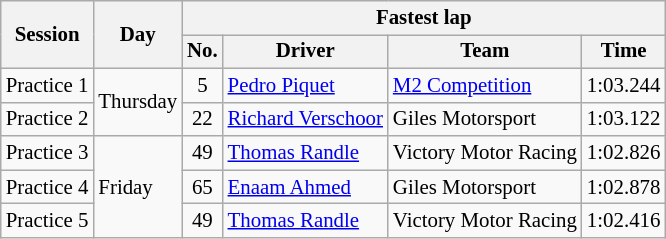<table class="wikitable" style="font-size: 87%">
<tr>
<th rowspan="2">Session</th>
<th rowspan="2">Day</th>
<th colspan="4">Fastest lap</th>
</tr>
<tr>
<th>No.</th>
<th>Driver</th>
<th>Team</th>
<th>Time</th>
</tr>
<tr>
<td>Practice 1</td>
<td rowspan="2">Thursday</td>
<td style="text-align:center;">5</td>
<td> <a href='#'>Pedro Piquet</a></td>
<td><a href='#'>M2 Competition</a></td>
<td>1:03.244</td>
</tr>
<tr>
<td>Practice 2</td>
<td style="text-align:center;">22</td>
<td> <a href='#'>Richard Verschoor</a></td>
<td>Giles Motorsport</td>
<td>1:03.122</td>
</tr>
<tr>
<td>Practice 3</td>
<td rowspan="3">Friday</td>
<td style="text-align:center;">49</td>
<td> <a href='#'>Thomas Randle</a></td>
<td>Victory Motor Racing</td>
<td>1:02.826</td>
</tr>
<tr>
<td>Practice 4</td>
<td style="text-align:center;">65</td>
<td> <a href='#'>Enaam Ahmed</a></td>
<td>Giles Motorsport</td>
<td>1:02.878</td>
</tr>
<tr>
<td>Practice 5</td>
<td style="text-align:center;">49</td>
<td> <a href='#'>Thomas Randle</a></td>
<td>Victory Motor Racing</td>
<td>1:02.416</td>
</tr>
</table>
